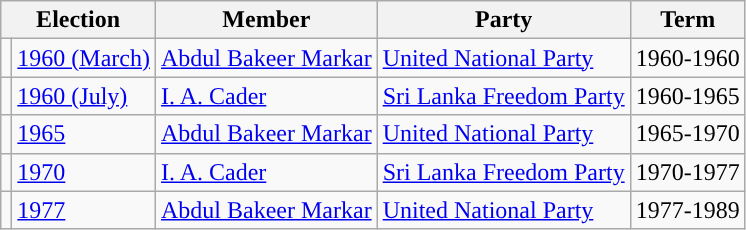<table class="wikitable">
<tr>
<th colspan="2">Election</th>
<th>Member</th>
<th>Party</th>
<th>Term</th>
</tr>
<tr>
<td style="background-color:"></td>
<td><a href='#'>1960 (March)</a></td>
<td><a href='#'>Abdul Bakeer Markar</a></td>
<td><a href='#'>United National Party</a></td>
<td>1960-1960</td>
</tr>
<tr>
<td style="background-color:"></td>
<td><a href='#'>1960 (July)</a></td>
<td><a href='#'>I. A. Cader</a></td>
<td><a href='#'>Sri Lanka Freedom Party</a></td>
<td>1960-1965</td>
</tr>
<tr>
<td style="background-color: "></td>
<td><a href='#'>1965</a></td>
<td><a href='#'>Abdul Bakeer Markar</a></td>
<td><a href='#'>United National Party</a></td>
<td>1965-1970</td>
</tr>
<tr>
<td style="background-color:"></td>
<td><a href='#'>1970</a></td>
<td><a href='#'>I. A. Cader</a></td>
<td><a href='#'>Sri Lanka Freedom Party</a></td>
<td>1970-1977</td>
</tr>
<tr>
<td style="background-color: "></td>
<td><a href='#'>1977</a></td>
<td><a href='#'>Abdul Bakeer Markar</a></td>
<td><a href='#'>United National Party</a></td>
<td>1977-1989</td>
</tr>
</table>
